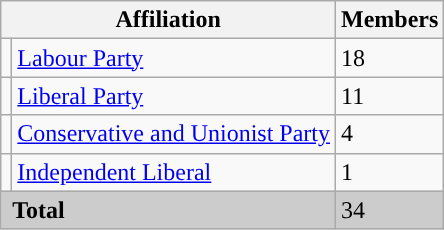<table class="wikitable">
<tr>
<th colspan="2">Affiliation</th>
<th>Members</th>
</tr>
<tr>
<td style="color:inherit;background:"></td>
<td><a href='#'>Labour Party</a></td>
<td>18</td>
</tr>
<tr>
<td style="color:inherit;background:"></td>
<td><a href='#'>Liberal Party</a></td>
<td>11</td>
</tr>
<tr>
<td style="color:inherit;background:"></td>
<td><a href='#'>Conservative and Unionist Party</a></td>
<td>4</td>
</tr>
<tr>
<td style="color:inherit;background-color: "></td>
<td><a href='#'>Independent Liberal</a></td>
<td>1</td>
</tr>
<tr style="background:#ccc;">
<td colspan="2"> <strong>Total</strong></td>
<td>34</td>
</tr>
</table>
